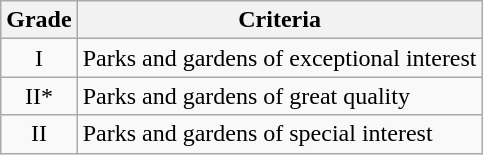<table class="wikitable">
<tr>
<th>Grade</th>
<th>Criteria</th>
</tr>
<tr>
<td align="center" >I</td>
<td>Parks and gardens of exceptional interest</td>
</tr>
<tr>
<td align="center" >II*</td>
<td>Parks and gardens of great quality</td>
</tr>
<tr>
<td align="center" >II</td>
<td>Parks and gardens of special interest</td>
</tr>
</table>
